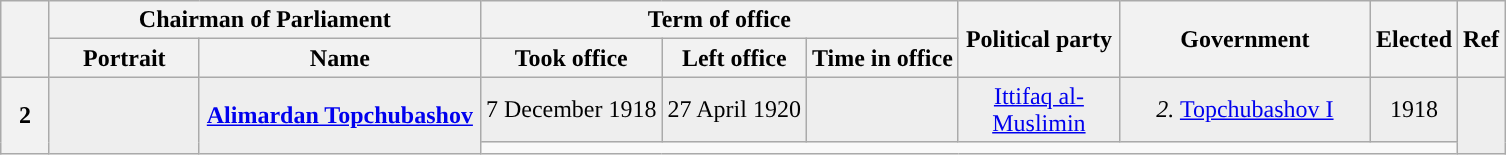<table class="wikitable"  style="text-align:center">
<tr>
<th rowspan=2 style="width:25px;"></th>
<th colspan=2 style="width:280px;">Chairman of Parliament<br></th>
<th colspan=3>Term of office</th>
<th style="width:100px;" rowspan="2">Political party</th>
<th style="width:160px;" rowspan="2">Government</th>
<th rowspan=2>Elected</th>
<th rowspan=2 style="width:20px;">Ref</th>
</tr>
<tr>
<th>Portrait</th>
<th width=180px>Name</th>
<th>Took office</th>
<th>Left office</th>
<th>Time in office</th>
</tr>
<tr bgcolor=#EEEEEE>
<th rowspan=2 style="background:">2</th>
<td rowspan=2></td>
<td rowspan=2><strong><a href='#'>Alimardan Topchubashov</a></strong><br></td>
<td>7 December 1918</td>
<td>27 April 1920</td>
<td><small></small></td>
<td style="background:"><a href='#'><span>Ittifaq al-Muslimin <br></span></a></td>
<td><em>2.</em> <a href='#'>Topchubashov I</a></td>
<td>1918</td>
<td rowspan=2></td>
</tr>
<tr>
<td colspan=6 align=left></td>
</tr>
</table>
